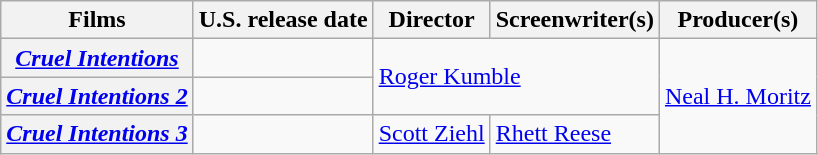<table class="wikitable plainrowheaders defaultcenter col2left">
<tr>
<th>Films</th>
<th>U.S. release date</th>
<th>Director</th>
<th>Screenwriter(s)</th>
<th>Producer(s)</th>
</tr>
<tr>
<th scope="row"><em><a href='#'>Cruel Intentions</a></em></th>
<td></td>
<td rowspan="2" colspan="2"><a href='#'>Roger Kumble</a></td>
<td rowspan="3"><a href='#'>Neal H. Moritz</a></td>
</tr>
<tr>
<th scope="row"><em><a href='#'>Cruel Intentions 2</a></em></th>
<td></td>
</tr>
<tr>
<th scope="row"><em><a href='#'>Cruel Intentions 3</a></em></th>
<td></td>
<td><a href='#'>Scott Ziehl</a></td>
<td><a href='#'>Rhett Reese</a></td>
</tr>
</table>
